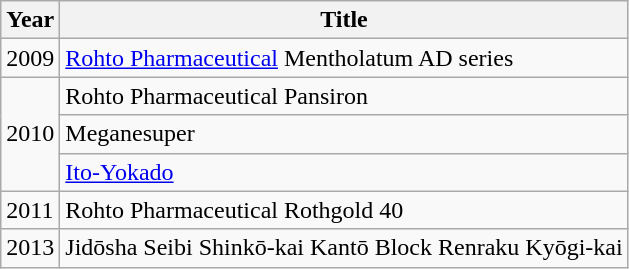<table class="wikitable">
<tr>
<th>Year</th>
<th>Title</th>
</tr>
<tr>
<td>2009</td>
<td><a href='#'>Rohto Pharmaceutical</a> Mentholatum AD series</td>
</tr>
<tr>
<td rowspan="3">2010</td>
<td>Rohto Pharmaceutical Pansiron</td>
</tr>
<tr>
<td>Meganesuper</td>
</tr>
<tr>
<td><a href='#'>Ito-Yokado</a></td>
</tr>
<tr>
<td>2011</td>
<td>Rohto Pharmaceutical Rothgold 40</td>
</tr>
<tr>
<td>2013</td>
<td>Jidōsha Seibi Shinkō-kai Kantō Block Renraku Kyōgi-kai</td>
</tr>
</table>
